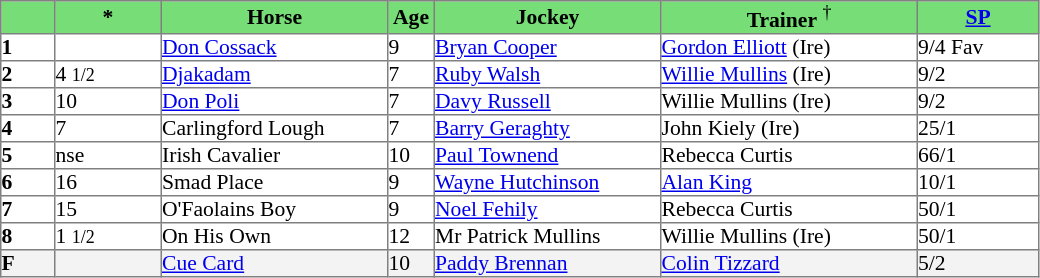<table border="1" cellpadding="0" style="border-collapse: collapse; font-size:90%">
<tr bgcolor="#77dd77" align="center">
<td width="35px"></td>
<td width="70px"><strong>*</strong></td>
<td width="150px"><strong>Horse</strong></td>
<td width="30px"><strong>Age</strong></td>
<td width="150px"><strong>Jockey</strong></td>
<td width="170px"><strong>Trainer</strong> <sup>†</sup></td>
<td width="80px"><strong><a href='#'>SP</a></strong></td>
</tr>
<tr>
<td><strong>1</strong></td>
<td></td>
<td><a href='#'>Don Cossack</a></td>
<td>9</td>
<td><a href='#'> Bryan Cooper</a></td>
<td><a href='#'>Gordon Elliott</a> (Ire)</td>
<td>9/4 Fav</td>
</tr>
<tr>
<td><strong>2</strong></td>
<td>4 <small>1/2</small></td>
<td><a href='#'>Djakadam</a></td>
<td>7</td>
<td><a href='#'>Ruby Walsh</a></td>
<td><a href='#'>Willie Mullins</a> (Ire)</td>
<td>9/2</td>
</tr>
<tr>
<td><strong>3</strong></td>
<td>10</td>
<td><a href='#'>Don Poli</a></td>
<td>7</td>
<td><a href='#'>Davy Russell</a></td>
<td>Willie Mullins (Ire)</td>
<td>9/2</td>
</tr>
<tr>
<td><strong>4</strong></td>
<td>7</td>
<td>Carlingford Lough</td>
<td>7</td>
<td><a href='#'>Barry Geraghty</a></td>
<td>John Kiely (Ire)</td>
<td>25/1</td>
</tr>
<tr>
<td><strong>5</strong></td>
<td>nse</td>
<td>Irish Cavalier</td>
<td>10</td>
<td><a href='#'>Paul Townend</a></td>
<td>Rebecca Curtis</td>
<td>66/1</td>
</tr>
<tr>
<td><strong>6</strong></td>
<td>16</td>
<td>Smad Place</td>
<td>9</td>
<td><a href='#'>Wayne Hutchinson</a></td>
<td><a href='#'>Alan King</a></td>
<td>10/1</td>
</tr>
<tr>
<td><strong>7</strong></td>
<td>15</td>
<td>O'Faolains Boy</td>
<td>9</td>
<td><a href='#'>Noel Fehily</a></td>
<td>Rebecca Curtis</td>
<td>50/1</td>
</tr>
<tr>
<td><strong>8</strong></td>
<td>1 <small>1/2</small></td>
<td>On His Own</td>
<td>12</td>
<td>Mr Patrick Mullins</td>
<td>Willie Mullins (Ire)</td>
<td>50/1</td>
</tr>
<tr bgcolor="#f3f3f3">
<td><strong>F</strong></td>
<td></td>
<td><a href='#'>Cue Card</a></td>
<td>10</td>
<td><a href='#'>Paddy Brennan</a></td>
<td><a href='#'>Colin Tizzard</a></td>
<td>5/2</td>
</tr>
</table>
